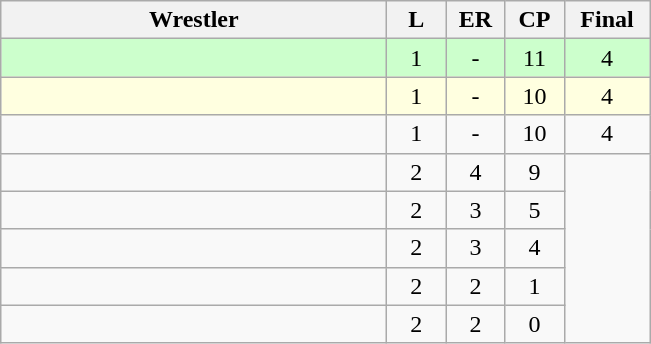<table class="wikitable" style="text-align: center;" |>
<tr>
<th width="250">Wrestler</th>
<th width="32">L</th>
<th width="32">ER</th>
<th width="32">CP</th>
<th width="50">Final</th>
</tr>
<tr bgcolor="ccffcc">
<td style="text-align:left;"></td>
<td>1</td>
<td>-</td>
<td>11</td>
<td>4</td>
</tr>
<tr bgcolor="lightyellow">
<td style="text-align:left;"></td>
<td>1</td>
<td>-</td>
<td>10</td>
<td>4</td>
</tr>
<tr>
<td style="text-align:left;"></td>
<td>1</td>
<td>-</td>
<td>10</td>
<td>4</td>
</tr>
<tr>
<td style="text-align:left;"></td>
<td>2</td>
<td>4</td>
<td>9</td>
</tr>
<tr>
<td style="text-align:left;"></td>
<td>2</td>
<td>3</td>
<td>5</td>
</tr>
<tr>
<td style="text-align:left;"></td>
<td>2</td>
<td>3</td>
<td>4</td>
</tr>
<tr>
<td style="text-align:left;"></td>
<td>2</td>
<td>2</td>
<td>1</td>
</tr>
<tr>
<td style="text-align:left;"></td>
<td>2</td>
<td>2</td>
<td>0</td>
</tr>
</table>
